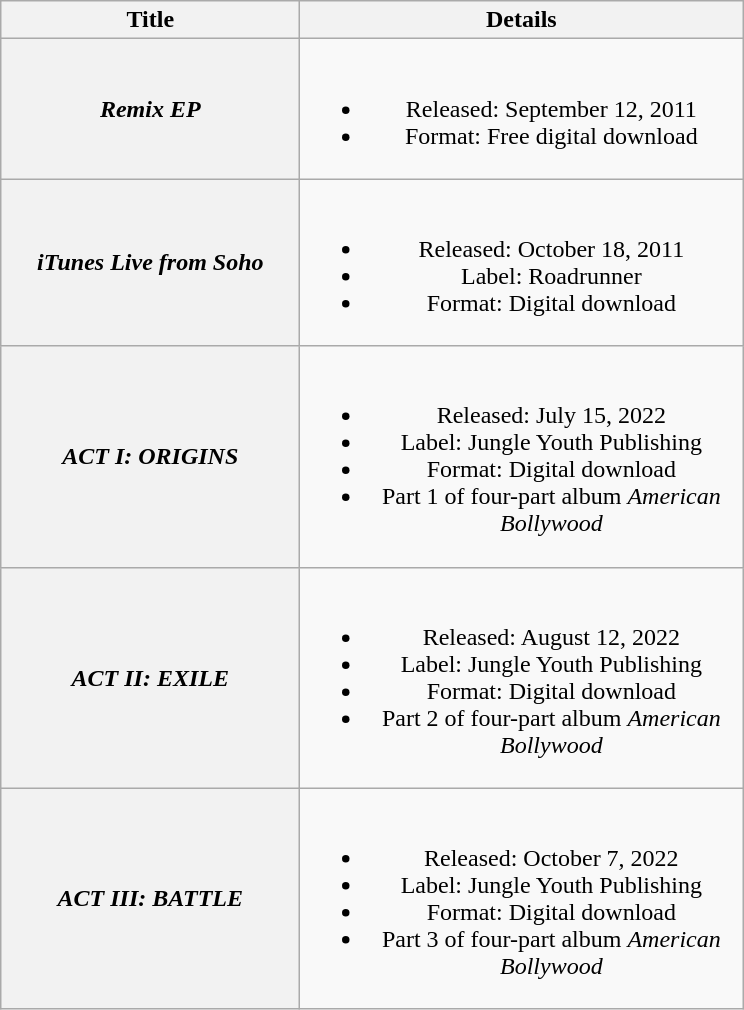<table class="wikitable plainrowheaders" style="text-align:center;">
<tr>
<th scope="col" style="width:12em;">Title</th>
<th scope="col" style="width:18em;">Details</th>
</tr>
<tr>
<th scope="row"><em>Remix EP</em></th>
<td><br><ul><li>Released: September 12, 2011</li><li>Format: Free digital download</li></ul></td>
</tr>
<tr>
<th scope="row"><em>iTunes Live from Soho</em></th>
<td><br><ul><li>Released: October 18, 2011</li><li>Label: Roadrunner</li><li>Format: Digital download</li></ul></td>
</tr>
<tr>
<th scope="row"><em>ACT I: ORIGINS</em></th>
<td><br><ul><li>Released: July 15, 2022</li><li>Label: Jungle Youth Publishing</li><li>Format: Digital download</li><li>Part 1 of four-part album <em>American Bollywood</em></li></ul></td>
</tr>
<tr>
<th scope="row"><em>ACT II: EXILE</em></th>
<td><br><ul><li>Released: August 12, 2022</li><li>Label: Jungle Youth Publishing</li><li>Format: Digital download</li><li>Part 2 of four-part album <em>American Bollywood</em></li></ul></td>
</tr>
<tr>
<th scope="row"><em>ACT III: BATTLE</em></th>
<td><br><ul><li>Released: October 7, 2022</li><li>Label: Jungle Youth Publishing</li><li>Format: Digital download</li><li>Part 3 of four-part album <em>American Bollywood</em></li></ul></td>
</tr>
</table>
